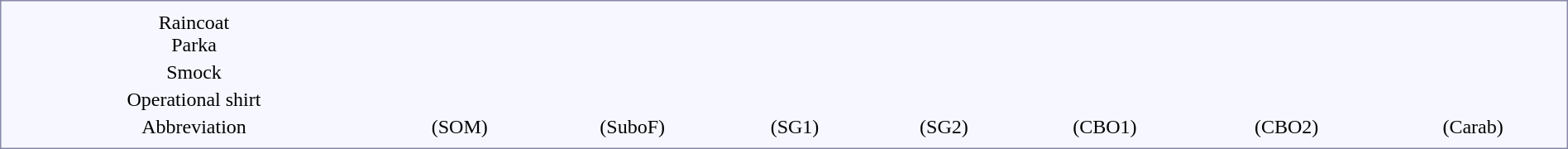<table style="border:1px solid #8888aa; background-color:#f7f8ff; padding:5px; font-size:100%; margin: 0px 12px 12px 0px;width:100%">
<tr align=center>
<td>Raincoat<br>Parka</td>
<td colspan=6></td>
<td colspan=2></td>
<td colspan=2></td>
<td colspan=6 rowspan=4></td>
<td colspan=6></td>
<td colspan=4></td>
<td colspan=2></td>
<td colspan=6 rowspan=4></td>
<td colspan=2></td>
</tr>
<tr align="center">
<td>Smock</td>
<td colspan=6></td>
<td colspan=2></td>
</tr>
<tr align="center">
<td>Operational shirt</td>
<td colspan=6></td>
<td colspan=2></td>
<td colspan=2></td>
<td colspan=6></td>
<td colspan=4></td>
<td colspan=2></td>
<td colspan=2></td>
</tr>
<tr align="center">
<td>Abbreviation</td>
<td colspan=6>(SOM)</td>
<td colspan=2>(SuboF)</td>
<td colspan=2>(SG1)</td>
<td colspan=6>(SG2)</td>
<td colspan=4>(CBO1)</td>
<td colspan=2>(CBO2)</td>
<td colspan=2>(Carab)</td>
</tr>
</table>
